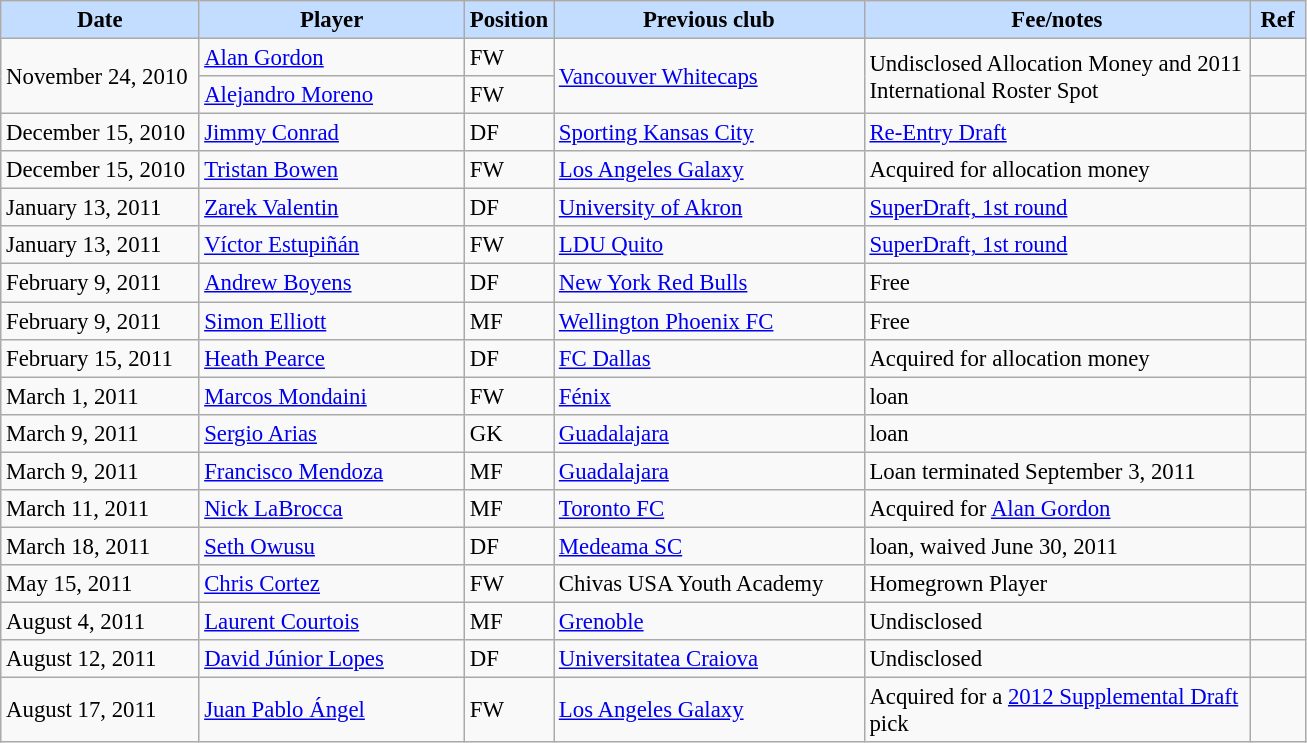<table class="wikitable" style="text-align:left; font-size:95%;">
<tr>
<th style="background:#c2ddff; width:125px;">Date</th>
<th style="background:#c2ddff; width:170px;">Player</th>
<th style="background:#c2ddff; width:50px;">Position</th>
<th style="background:#c2ddff; width:200px;">Previous club</th>
<th style="background:#c2ddff; width:250px;">Fee/notes</th>
<th style="background:#c2ddff; width:30px;">Ref</th>
</tr>
<tr>
<td rowspan="2">November 24, 2010</td>
<td> <a href='#'>Alan Gordon</a></td>
<td>FW</td>
<td rowspan="2"> <a href='#'>Vancouver Whitecaps</a></td>
<td rowspan="2">Undisclosed Allocation Money and 2011 International Roster Spot</td>
<td></td>
</tr>
<tr>
<td> <a href='#'>Alejandro Moreno</a></td>
<td>FW</td>
<td></td>
</tr>
<tr>
<td>December 15, 2010</td>
<td> <a href='#'>Jimmy Conrad</a></td>
<td>DF</td>
<td> <a href='#'>Sporting Kansas City</a></td>
<td><a href='#'>Re-Entry Draft</a></td>
<td></td>
</tr>
<tr>
<td>December 15, 2010</td>
<td> <a href='#'>Tristan Bowen</a></td>
<td>FW</td>
<td> <a href='#'>Los Angeles Galaxy</a></td>
<td>Acquired for allocation money</td>
<td></td>
</tr>
<tr>
<td>January 13, 2011</td>
<td> <a href='#'>Zarek Valentin</a></td>
<td>DF</td>
<td> <a href='#'>University of Akron</a></td>
<td><a href='#'>SuperDraft, 1st round</a></td>
<td></td>
</tr>
<tr>
<td>January 13, 2011</td>
<td> <a href='#'>Víctor Estupiñán</a></td>
<td>FW</td>
<td> <a href='#'>LDU Quito</a></td>
<td><a href='#'>SuperDraft, 1st round</a></td>
<td></td>
</tr>
<tr>
<td>February 9, 2011</td>
<td> <a href='#'>Andrew Boyens</a></td>
<td>DF</td>
<td> <a href='#'>New York Red Bulls</a></td>
<td>Free</td>
<td></td>
</tr>
<tr>
<td>February 9, 2011</td>
<td> <a href='#'>Simon Elliott</a></td>
<td>MF</td>
<td> <a href='#'>Wellington Phoenix FC</a></td>
<td>Free</td>
<td></td>
</tr>
<tr>
<td>February 15, 2011</td>
<td> <a href='#'>Heath Pearce</a></td>
<td>DF</td>
<td> <a href='#'>FC Dallas</a></td>
<td>Acquired for allocation money</td>
<td></td>
</tr>
<tr>
<td>March 1, 2011</td>
<td> <a href='#'>Marcos Mondaini</a></td>
<td>FW</td>
<td> <a href='#'>Fénix</a></td>
<td>loan</td>
<td></td>
</tr>
<tr>
<td>March 9, 2011</td>
<td> <a href='#'>Sergio Arias</a></td>
<td>GK</td>
<td> <a href='#'>Guadalajara</a></td>
<td>loan</td>
<td></td>
</tr>
<tr>
<td>March 9, 2011</td>
<td> <a href='#'>Francisco Mendoza</a></td>
<td>MF</td>
<td> <a href='#'>Guadalajara</a></td>
<td>Loan terminated September 3, 2011</td>
<td></td>
</tr>
<tr>
<td>March 11, 2011</td>
<td> <a href='#'>Nick LaBrocca</a></td>
<td>MF</td>
<td> <a href='#'>Toronto FC</a></td>
<td>Acquired for <a href='#'>Alan Gordon</a></td>
<td></td>
</tr>
<tr>
<td>March 18, 2011</td>
<td> <a href='#'>Seth Owusu</a></td>
<td>DF</td>
<td> <a href='#'>Medeama SC</a></td>
<td>loan, waived June 30, 2011</td>
<td></td>
</tr>
<tr>
<td>May 15, 2011</td>
<td> <a href='#'>Chris Cortez</a></td>
<td>FW</td>
<td> Chivas USA Youth Academy</td>
<td>Homegrown Player</td>
<td></td>
</tr>
<tr>
<td>August 4, 2011</td>
<td> <a href='#'>Laurent Courtois</a></td>
<td>MF</td>
<td> <a href='#'>Grenoble</a></td>
<td>Undisclosed</td>
<td></td>
</tr>
<tr>
<td>August 12, 2011</td>
<td> <a href='#'>David Júnior Lopes</a></td>
<td>DF</td>
<td> <a href='#'>Universitatea Craiova</a></td>
<td>Undisclosed</td>
<td></td>
</tr>
<tr>
<td>August 17, 2011</td>
<td> <a href='#'>Juan Pablo Ángel</a></td>
<td>FW</td>
<td> <a href='#'>Los Angeles Galaxy</a></td>
<td>Acquired for a <a href='#'>2012 Supplemental Draft</a> pick</td>
<td></td>
</tr>
</table>
